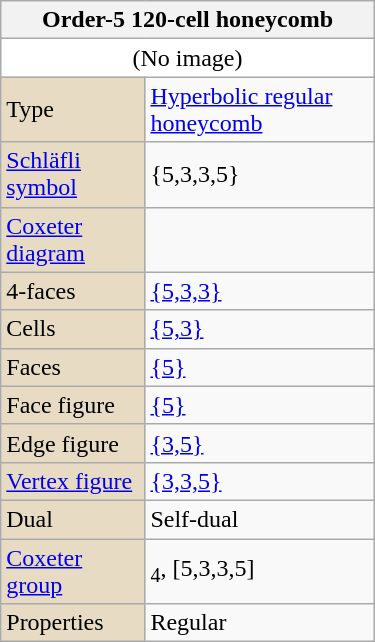<table class="wikitable" align="right" style="margin-left:10px" width="250">
<tr>
<th bgcolor=#e7dcc3 colspan=2>Order-5 120-cell honeycomb</th>
</tr>
<tr>
<td bgcolor=#ffffff align=center colspan=2>(No image)</td>
</tr>
<tr>
<td bgcolor=#e7dcc3>Type</td>
<td><a href='#'>Hyperbolic regular honeycomb</a></td>
</tr>
<tr>
<td bgcolor=#e7dcc3><a href='#'>Schläfli symbol</a></td>
<td>{5,3,3,5}</td>
</tr>
<tr>
<td bgcolor=#e7dcc3><a href='#'>Coxeter diagram</a></td>
<td></td>
</tr>
<tr>
<td bgcolor=#e7dcc3>4-faces</td>
<td> <a href='#'>{5,3,3}</a></td>
</tr>
<tr>
<td bgcolor=#e7dcc3>Cells</td>
<td> <a href='#'>{5,3}</a></td>
</tr>
<tr>
<td bgcolor=#e7dcc3>Faces</td>
<td> <a href='#'>{5}</a></td>
</tr>
<tr>
<td bgcolor=#e7dcc3>Face figure</td>
<td> <a href='#'>{5}</a></td>
</tr>
<tr>
<td bgcolor=#e7dcc3>Edge figure</td>
<td> <a href='#'>{3,5}</a></td>
</tr>
<tr>
<td bgcolor=#e7dcc3><a href='#'>Vertex figure</a></td>
<td> <a href='#'>{3,3,5}</a></td>
</tr>
<tr>
<td bgcolor=#e7dcc3>Dual</td>
<td>Self-dual</td>
</tr>
<tr>
<td bgcolor=#e7dcc3><a href='#'>Coxeter group</a></td>
<td><sub>4</sub>, [5,3,3,5]</td>
</tr>
<tr>
<td bgcolor=#e7dcc3>Properties</td>
<td>Regular</td>
</tr>
</table>
